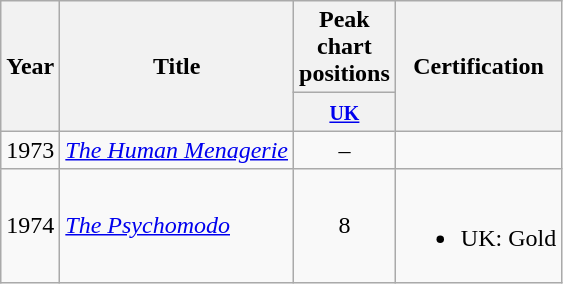<table class="wikitable">
<tr>
<th rowspan="2">Year</th>
<th rowspan="2">Title</th>
<th>Peak chart positions</th>
<th rowspan="2">Certification</th>
</tr>
<tr>
<th style="width:30px;"><small><a href='#'>UK</a></small><br></th>
</tr>
<tr>
<td>1973</td>
<td><em><a href='#'>The Human Menagerie</a></em></td>
<td style="text-align:center;">–</td>
<td></td>
</tr>
<tr>
<td>1974</td>
<td><em><a href='#'>The Psychomodo</a></em></td>
<td style="text-align:center;">8</td>
<td><br><ul><li>UK: Gold</li></ul></td>
</tr>
</table>
